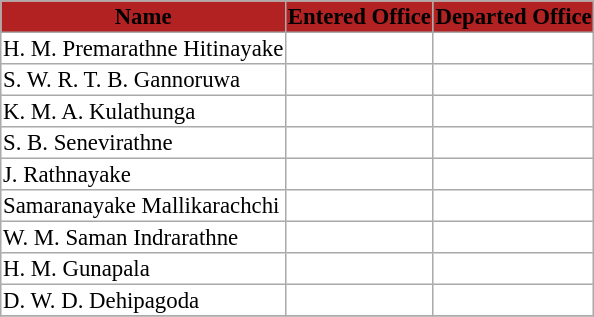<table border="2" cellpadding="1" cellspacing="0" style="margin: 1em 1em 1em 0; border: 1px #aaa solid; border-collapse: collapse; font-size: 95%;">
<tr style="background:#f7f7f7;">
<th style="text-align: middle; background: #b22222;"><span>Name</span></th>
<th style="text-align: middle; background: #b22222;"><span>Entered Office</span></th>
<th style="text-align: middle; background: #b22222;"><span>Departed Office</span></th>
</tr>
<tr>
<td>H. M. Premarathne Hitinayake</td>
<td></td>
<td></td>
</tr>
<tr>
<td>S. W. R. T. B. Gannoruwa</td>
<td></td>
<td></td>
</tr>
<tr>
<td>K. M. A. Kulathunga</td>
<td></td>
<td></td>
</tr>
<tr>
<td>S. B. Senevirathne</td>
<td></td>
<td></td>
</tr>
<tr>
<td>J. Rathnayake</td>
<td></td>
<td></td>
</tr>
<tr>
<td>Samaranayake Mallikarachchi</td>
<td></td>
<td></td>
</tr>
<tr>
<td>W. M. Saman Indrarathne</td>
<td></td>
<td></td>
</tr>
<tr>
<td>H. M. Gunapala</td>
<td></td>
<td></td>
</tr>
<tr>
<td>D. W. D. Dehipagoda</td>
<td></td>
<td></td>
</tr>
<tr>
</tr>
</table>
